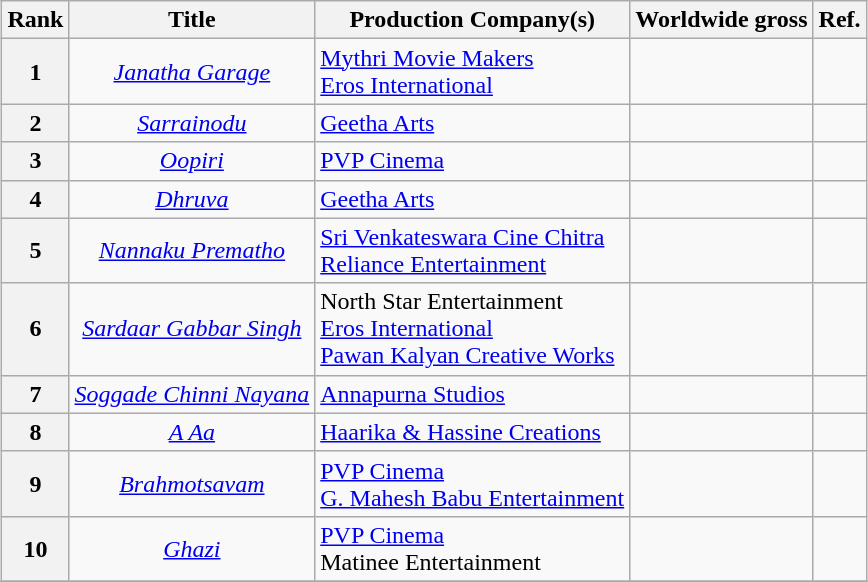<table class="wikitable" style="margin:auto; margin:auto;">
<tr>
<th>Rank</th>
<th>Title</th>
<th>Production Company(s)</th>
<th>Worldwide gross</th>
<th>Ref.</th>
</tr>
<tr>
<th style="text-align:center;">1</th>
<td style="text-align:center;"><em><a href='#'>Janatha Garage</a></em></td>
<td><a href='#'>Mythri Movie Makers</a><br><a href='#'>Eros International</a></td>
<td></td>
<td></td>
</tr>
<tr>
<th style="text-align:center;">2</th>
<td style="text-align:center;"><em><a href='#'>Sarrainodu</a></em></td>
<td><a href='#'>Geetha Arts</a></td>
<td></td>
<td></td>
</tr>
<tr>
<th style="text-align:center;">3</th>
<td style="text-align:center;"><em><a href='#'>Oopiri</a></em></td>
<td><a href='#'>PVP Cinema</a></td>
<td></td>
<td></td>
</tr>
<tr>
<th style="text-align:center;">4</th>
<td style="text-align:center;"><em><a href='#'>Dhruva</a></em></td>
<td><a href='#'>Geetha Arts</a></td>
<td></td>
<td></td>
</tr>
<tr>
<th style="text-align:center;">5</th>
<td style="text-align:center;"><em><a href='#'>Nannaku Prematho</a></em></td>
<td><a href='#'>Sri Venkateswara Cine Chitra</a><br><a href='#'>Reliance Entertainment</a></td>
<td></td>
<td></td>
</tr>
<tr>
<th style="text-align:center;">6</th>
<td style="text-align:center;"><em><a href='#'>Sardaar Gabbar Singh</a></em></td>
<td>North Star Entertainment<br><a href='#'>Eros International</a><br><a href='#'>Pawan Kalyan Creative Works</a></td>
<td></td>
<td></td>
</tr>
<tr>
<th style="text-align:center;">7</th>
<td style="text-align:center;"><em><a href='#'>Soggade Chinni Nayana</a></em></td>
<td><a href='#'>Annapurna Studios</a></td>
<td></td>
<td></td>
</tr>
<tr>
<th style="text-align:center;">8</th>
<td style="text-align:center;"><em><a href='#'>A Aa</a></em></td>
<td><a href='#'>Haarika & Hassine Creations</a></td>
<td></td>
<td></td>
</tr>
<tr>
<th style="text-align:center;">9</th>
<td style="text-align:center;"><em><a href='#'>Brahmotsavam</a></em></td>
<td><a href='#'>PVP Cinema</a><br><a href='#'>G. Mahesh Babu Entertainment</a></td>
<td></td>
<td></td>
</tr>
<tr>
<th style="text-align:center;">10</th>
<td style="text-align:center;"><em><a href='#'>Ghazi</a></em></td>
<td><a href='#'>PVP Cinema</a><br>Matinee Entertainment</td>
<td></td>
<td></td>
</tr>
<tr>
</tr>
</table>
